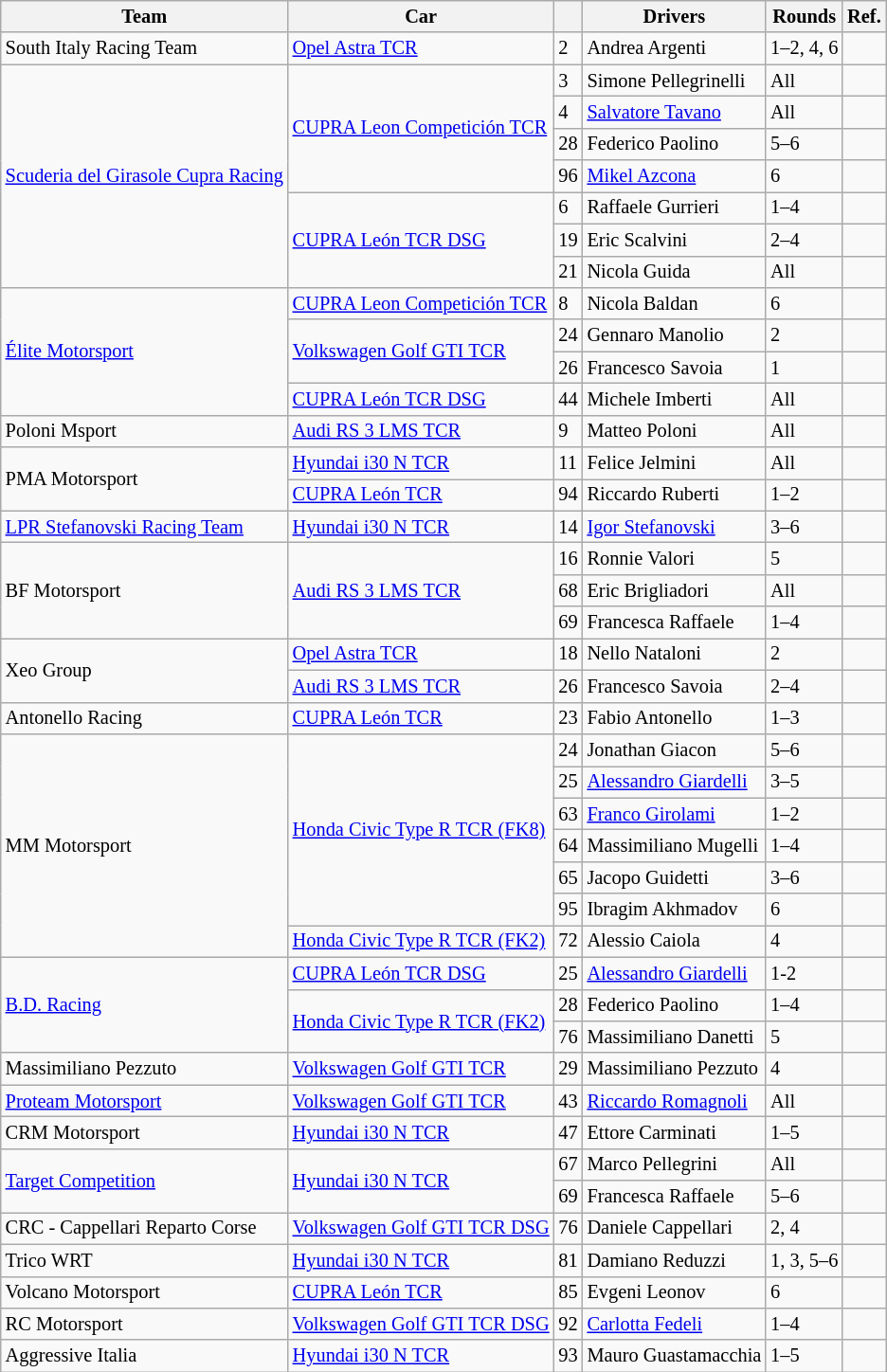<table class="wikitable" style="font-size: 85%;">
<tr>
<th>Team</th>
<th>Car</th>
<th></th>
<th>Drivers</th>
<th>Rounds</th>
<th>Ref.</th>
</tr>
<tr>
<td> South Italy Racing Team</td>
<td><a href='#'>Opel Astra TCR</a></td>
<td>2</td>
<td> Andrea Argenti</td>
<td>1–2, 4, 6</td>
<td></td>
</tr>
<tr>
<td rowspan="7"> <a href='#'>Scuderia del Girasole Cupra Racing</a></td>
<td rowspan="4"><a href='#'>CUPRA Leon Competición TCR</a></td>
<td>3</td>
<td> Simone Pellegrinelli</td>
<td>All</td>
<td></td>
</tr>
<tr>
<td>4</td>
<td> <a href='#'>Salvatore Tavano</a></td>
<td>All</td>
<td></td>
</tr>
<tr>
<td>28</td>
<td> Federico Paolino</td>
<td>5–6</td>
<td></td>
</tr>
<tr>
<td>96</td>
<td> <a href='#'>Mikel Azcona</a></td>
<td>6</td>
<td></td>
</tr>
<tr>
<td rowspan="3"><a href='#'>CUPRA León TCR DSG</a></td>
<td>6</td>
<td> Raffaele Gurrieri</td>
<td>1–4</td>
<td></td>
</tr>
<tr>
<td>19</td>
<td> Eric Scalvini</td>
<td>2–4</td>
<td></td>
</tr>
<tr>
<td>21</td>
<td> Nicola Guida</td>
<td>All</td>
<td></td>
</tr>
<tr>
<td rowspan="4"> <a href='#'>Élite Motorsport</a></td>
<td><a href='#'>CUPRA Leon Competición TCR</a></td>
<td>8</td>
<td> Nicola Baldan</td>
<td>6</td>
<td></td>
</tr>
<tr>
<td rowspan="2"><a href='#'>Volkswagen Golf GTI TCR</a></td>
<td>24</td>
<td> Gennaro Manolio</td>
<td>2</td>
<td></td>
</tr>
<tr>
<td>26</td>
<td> Francesco Savoia</td>
<td>1</td>
<td></td>
</tr>
<tr>
<td><a href='#'>CUPRA León TCR DSG</a></td>
<td>44</td>
<td> Michele Imberti</td>
<td>All</td>
<td></td>
</tr>
<tr>
<td> Poloni Msport</td>
<td><a href='#'>Audi RS 3 LMS TCR</a></td>
<td>9</td>
<td> Matteo Poloni</td>
<td>All</td>
<td></td>
</tr>
<tr>
<td rowspan="2"> PMA Motorsport</td>
<td><a href='#'>Hyundai i30 N TCR</a></td>
<td>11</td>
<td> Felice Jelmini</td>
<td>All</td>
<td></td>
</tr>
<tr>
<td><a href='#'>CUPRA León TCR</a></td>
<td>94</td>
<td> Riccardo Ruberti</td>
<td>1–2</td>
<td></td>
</tr>
<tr>
<td> <a href='#'>LPR Stefanovski Racing Team</a></td>
<td><a href='#'>Hyundai i30 N TCR</a></td>
<td>14</td>
<td> <a href='#'>Igor Stefanovski</a></td>
<td>3–6</td>
<td></td>
</tr>
<tr>
<td rowspan="3"> BF Motorsport</td>
<td rowspan="3"><a href='#'>Audi RS 3 LMS TCR</a></td>
<td>16</td>
<td> Ronnie Valori</td>
<td>5</td>
<td></td>
</tr>
<tr>
<td>68</td>
<td> Eric Brigliadori</td>
<td>All</td>
<td></td>
</tr>
<tr>
<td>69</td>
<td> Francesca Raffaele</td>
<td>1–4</td>
<td></td>
</tr>
<tr>
<td rowspan="2"> Xeo Group</td>
<td><a href='#'>Opel Astra TCR</a></td>
<td>18</td>
<td> Nello Nataloni</td>
<td>2</td>
<td></td>
</tr>
<tr>
<td><a href='#'>Audi RS 3 LMS TCR</a></td>
<td>26</td>
<td> Francesco Savoia</td>
<td>2–4</td>
<td></td>
</tr>
<tr>
<td> Antonello Racing</td>
<td><a href='#'>CUPRA León TCR</a></td>
<td>23</td>
<td> Fabio Antonello</td>
<td>1–3</td>
<td></td>
</tr>
<tr>
<td rowspan="7"> MM Motorsport</td>
<td rowspan="6"><a href='#'>Honda Civic Type R TCR (FK8)</a></td>
<td>24</td>
<td> Jonathan Giacon</td>
<td>5–6</td>
<td></td>
</tr>
<tr>
<td>25</td>
<td> <a href='#'>Alessandro Giardelli</a></td>
<td>3–5</td>
<td></td>
</tr>
<tr>
<td>63</td>
<td> <a href='#'>Franco Girolami</a></td>
<td>1–2</td>
<td></td>
</tr>
<tr>
<td>64</td>
<td> Massimiliano Mugelli</td>
<td>1–4</td>
<td></td>
</tr>
<tr>
<td>65</td>
<td> Jacopo Guidetti</td>
<td>3–6</td>
<td></td>
</tr>
<tr>
<td>95</td>
<td> Ibragim Akhmadov</td>
<td>6</td>
<td></td>
</tr>
<tr>
<td><a href='#'>Honda Civic Type R TCR (FK2)</a></td>
<td>72</td>
<td> Alessio Caiola</td>
<td>4</td>
<td></td>
</tr>
<tr>
<td rowspan="3"> <a href='#'>B.D. Racing</a></td>
<td><a href='#'>CUPRA León TCR DSG</a></td>
<td>25</td>
<td> <a href='#'>Alessandro Giardelli</a></td>
<td>1-2</td>
<td></td>
</tr>
<tr>
<td rowspan="2"><a href='#'>Honda Civic Type R TCR (FK2)</a></td>
<td>28</td>
<td> Federico Paolino</td>
<td>1–4</td>
<td></td>
</tr>
<tr>
<td>76</td>
<td> Massimiliano Danetti</td>
<td>5</td>
<td></td>
</tr>
<tr>
<td> Massimiliano Pezzuto</td>
<td><a href='#'>Volkswagen Golf GTI TCR</a></td>
<td>29</td>
<td> Massimiliano Pezzuto</td>
<td>4</td>
<td></td>
</tr>
<tr>
<td> <a href='#'>Proteam Motorsport</a></td>
<td><a href='#'>Volkswagen Golf GTI TCR</a></td>
<td>43</td>
<td> <a href='#'>Riccardo Romagnoli</a></td>
<td>All</td>
<td></td>
</tr>
<tr>
<td> CRM Motorsport</td>
<td><a href='#'>Hyundai i30 N TCR</a></td>
<td>47</td>
<td> Ettore Carminati</td>
<td>1–5</td>
<td></td>
</tr>
<tr>
<td rowspan="2"> <a href='#'>Target Competition</a></td>
<td rowspan="2"><a href='#'>Hyundai i30 N TCR</a></td>
<td>67</td>
<td> Marco Pellegrini</td>
<td>All</td>
<td></td>
</tr>
<tr>
<td>69</td>
<td> Francesca Raffaele</td>
<td>5–6</td>
<td></td>
</tr>
<tr>
<td> CRC - Cappellari Reparto Corse</td>
<td><a href='#'>Volkswagen Golf GTI TCR DSG</a></td>
<td>76</td>
<td> Daniele Cappellari</td>
<td>2, 4</td>
<td></td>
</tr>
<tr>
<td> Trico WRT</td>
<td><a href='#'>Hyundai i30 N TCR</a></td>
<td>81</td>
<td> Damiano Reduzzi</td>
<td>1, 3, 5–6</td>
<td></td>
</tr>
<tr>
<td> Volcano Motorsport</td>
<td><a href='#'>CUPRA León TCR</a></td>
<td>85</td>
<td> Evgeni Leonov</td>
<td>6</td>
<td></td>
</tr>
<tr>
<td> RC Motorsport</td>
<td><a href='#'>Volkswagen Golf GTI TCR DSG</a></td>
<td>92</td>
<td> <a href='#'>Carlotta Fedeli</a></td>
<td>1–4</td>
<td></td>
</tr>
<tr>
<td> Aggressive Italia</td>
<td><a href='#'>Hyundai i30 N TCR</a></td>
<td>93</td>
<td> Mauro Guastamacchia</td>
<td>1–5</td>
<td></td>
</tr>
</table>
